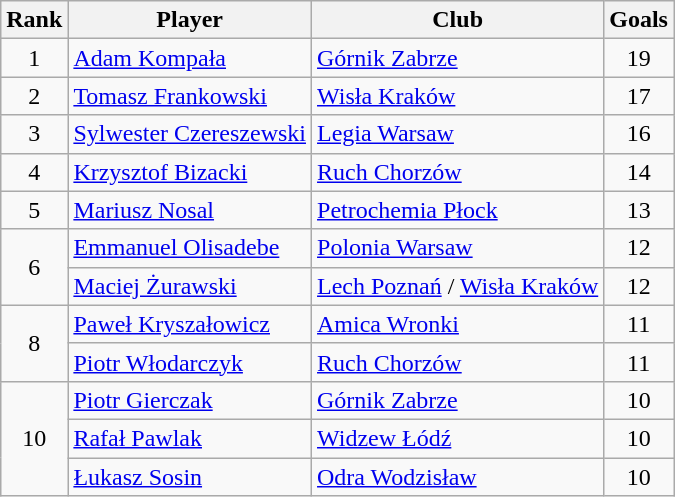<table class="wikitable" style="text-align:center">
<tr>
<th>Rank</th>
<th>Player</th>
<th>Club</th>
<th>Goals</th>
</tr>
<tr>
<td rowspan="1">1</td>
<td align="left"> <a href='#'>Adam Kompała</a></td>
<td align="left"><a href='#'>Górnik Zabrze</a></td>
<td>19</td>
</tr>
<tr>
<td rowspan="1">2</td>
<td align="left"> <a href='#'>Tomasz Frankowski</a></td>
<td align="left"><a href='#'>Wisła Kraków</a></td>
<td>17</td>
</tr>
<tr>
<td rowspan="1">3</td>
<td align="left"> <a href='#'>Sylwester Czereszewski</a></td>
<td align="left"><a href='#'>Legia Warsaw</a></td>
<td>16</td>
</tr>
<tr>
<td rowspan="1">4</td>
<td align="left"> <a href='#'>Krzysztof Bizacki</a></td>
<td align="left"><a href='#'>Ruch Chorzów</a></td>
<td>14</td>
</tr>
<tr>
<td rowspan="1">5</td>
<td align="left"> <a href='#'>Mariusz Nosal</a></td>
<td align="left"><a href='#'>Petrochemia Płock</a></td>
<td>13</td>
</tr>
<tr>
<td rowspan="2">6</td>
<td align="left"> <a href='#'>Emmanuel Olisadebe</a></td>
<td align="left"><a href='#'>Polonia Warsaw</a></td>
<td>12</td>
</tr>
<tr>
<td align="left"> <a href='#'>Maciej Żurawski</a></td>
<td align="left"><a href='#'>Lech Poznań</a> / <a href='#'>Wisła Kraków</a></td>
<td>12</td>
</tr>
<tr>
<td rowspan="2">8</td>
<td align="left"> <a href='#'>Paweł Kryszałowicz</a></td>
<td align="left"><a href='#'>Amica Wronki</a></td>
<td>11</td>
</tr>
<tr>
<td align="left"> <a href='#'>Piotr Włodarczyk</a></td>
<td align="left"><a href='#'>Ruch Chorzów</a></td>
<td>11</td>
</tr>
<tr>
<td rowspan="3">10</td>
<td align="left"> <a href='#'>Piotr Gierczak</a></td>
<td align="left"><a href='#'>Górnik Zabrze</a></td>
<td>10</td>
</tr>
<tr>
<td align="left"> <a href='#'>Rafał Pawlak</a></td>
<td align="left"><a href='#'>Widzew Łódź</a></td>
<td>10</td>
</tr>
<tr>
<td align="left"> <a href='#'>Łukasz Sosin</a></td>
<td align="left"><a href='#'>Odra Wodzisław</a></td>
<td>10</td>
</tr>
</table>
